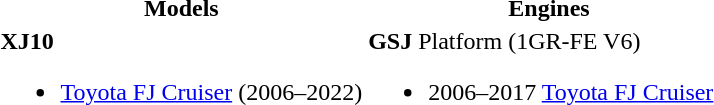<table>
<tr>
<th style="width:50%">Models</th>
<th>Engines</th>
</tr>
<tr>
<td style="width:50%"><strong>XJ10</strong><br><ul><li><a href='#'>Toyota FJ Cruiser</a> (2006–2022)</li></ul></td>
<td style="width:50%"><strong>GSJ</strong> Platform (1GR-FE V6)<br><ul><li>2006–2017 <a href='#'>Toyota FJ Cruiser</a></li></ul></td>
</tr>
</table>
